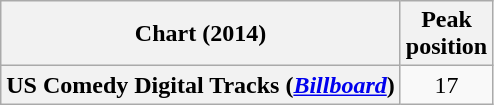<table class="wikitable sortable plainrowheaders" style="text-align:center;">
<tr>
<th scope="col">Chart (2014)</th>
<th scope="col">Peak<br>position</th>
</tr>
<tr>
<th scope="row">US Comedy Digital Tracks (<em><a href='#'>Billboard</a></em>)</th>
<td>17</td>
</tr>
</table>
